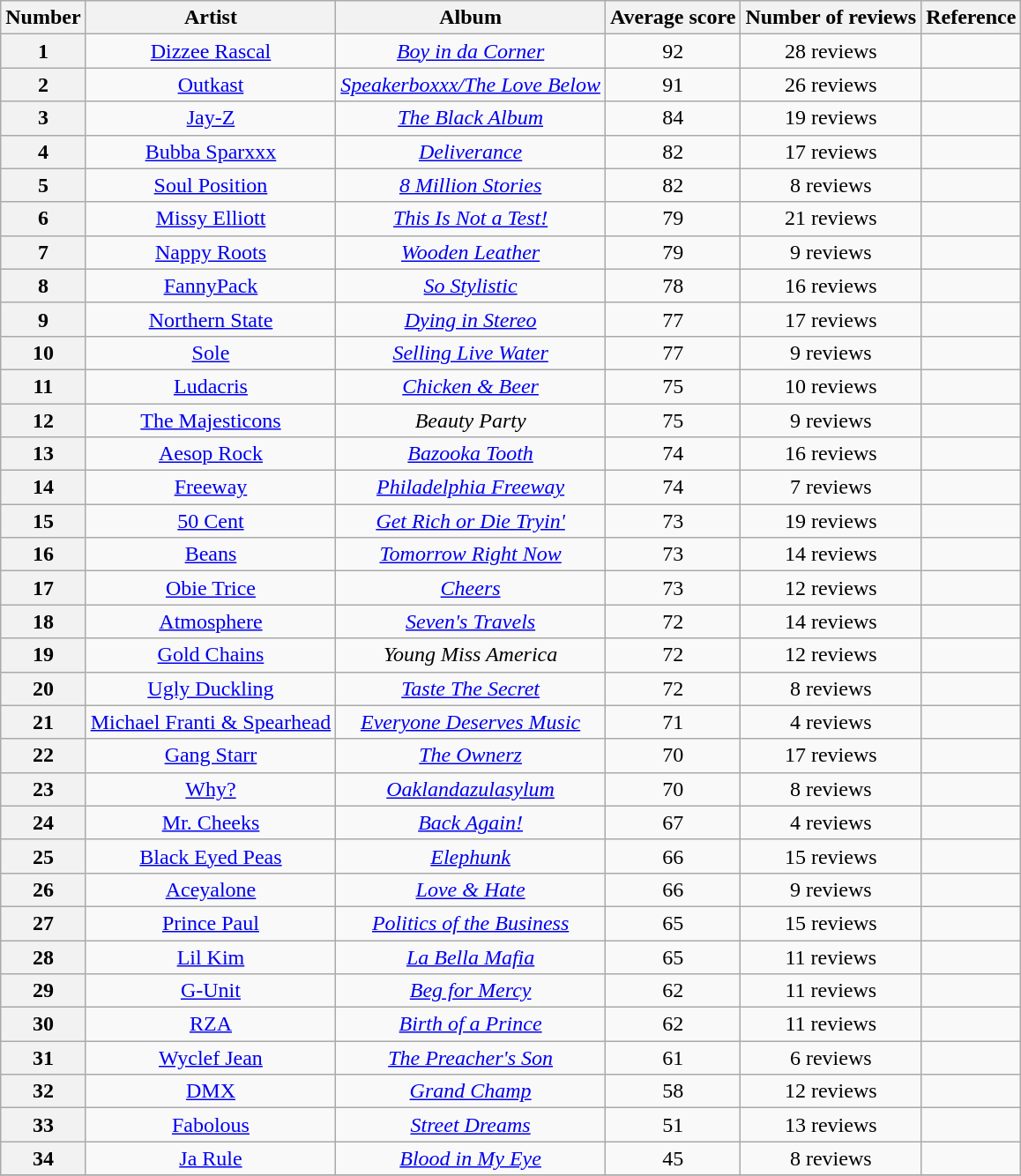<table class="wikitable" style="text-align:center;">
<tr>
<th scope="col">Number</th>
<th scope="col">Artist</th>
<th scope="col">Album</th>
<th scope="col">Average score</th>
<th scope="col">Number of reviews</th>
<th scope="col">Reference</th>
</tr>
<tr>
<th scope="row">1</th>
<td><a href='#'>Dizzee Rascal</a></td>
<td><em><a href='#'>Boy in da Corner</a></em></td>
<td>92</td>
<td>28 reviews</td>
<td></td>
</tr>
<tr>
<th scope="row">2</th>
<td><a href='#'>Outkast</a></td>
<td><em><a href='#'>Speakerboxxx/The Love Below</a></em></td>
<td>91</td>
<td>26 reviews</td>
<td></td>
</tr>
<tr>
<th scope="row">3</th>
<td><a href='#'>Jay-Z</a></td>
<td><em><a href='#'>The Black Album</a></em></td>
<td>84</td>
<td>19 reviews</td>
<td></td>
</tr>
<tr>
<th scope="row">4</th>
<td><a href='#'>Bubba Sparxxx</a></td>
<td><em><a href='#'>Deliverance</a></em></td>
<td>82</td>
<td>17 reviews</td>
<td></td>
</tr>
<tr>
<th scope="row">5</th>
<td><a href='#'>Soul Position</a></td>
<td><em><a href='#'>8 Million Stories</a></em></td>
<td>82</td>
<td>8 reviews</td>
<td></td>
</tr>
<tr>
<th scope="row">6</th>
<td><a href='#'>Missy Elliott</a></td>
<td><em><a href='#'>This Is Not a Test!</a></em></td>
<td>79</td>
<td>21 reviews</td>
<td></td>
</tr>
<tr>
<th scope="row">7</th>
<td><a href='#'>Nappy Roots</a></td>
<td><em><a href='#'>Wooden Leather</a></em></td>
<td>79</td>
<td>9 reviews</td>
<td></td>
</tr>
<tr>
<th scope="row">8</th>
<td><a href='#'>FannyPack</a></td>
<td><em><a href='#'>So Stylistic</a></em></td>
<td>78</td>
<td>16 reviews</td>
<td></td>
</tr>
<tr>
<th scope="row">9</th>
<td><a href='#'>Northern State</a></td>
<td><em><a href='#'>Dying in Stereo</a></em></td>
<td>77</td>
<td>17 reviews</td>
<td></td>
</tr>
<tr>
<th scope="row">10</th>
<td><a href='#'>Sole</a></td>
<td><em><a href='#'>Selling Live Water</a></em></td>
<td>77</td>
<td>9 reviews</td>
<td></td>
</tr>
<tr>
<th scope="row">11</th>
<td><a href='#'>Ludacris</a></td>
<td><em><a href='#'>Chicken & Beer</a></em></td>
<td>75</td>
<td>10 reviews</td>
<td></td>
</tr>
<tr>
<th scope="row">12</th>
<td><a href='#'>The Majesticons</a></td>
<td><em>Beauty Party</em></td>
<td>75</td>
<td>9 reviews</td>
<td></td>
</tr>
<tr>
<th scope="row">13</th>
<td><a href='#'>Aesop Rock</a></td>
<td><em><a href='#'>Bazooka Tooth</a></em></td>
<td>74</td>
<td>16 reviews</td>
<td></td>
</tr>
<tr>
<th scope="row">14</th>
<td><a href='#'>Freeway</a></td>
<td><em><a href='#'>Philadelphia Freeway</a></em></td>
<td>74</td>
<td>7 reviews</td>
<td></td>
</tr>
<tr>
<th scope="row">15</th>
<td><a href='#'>50 Cent</a></td>
<td><em><a href='#'>Get Rich or Die Tryin'</a></em></td>
<td>73</td>
<td>19 reviews</td>
<td></td>
</tr>
<tr>
<th scope="row">16</th>
<td><a href='#'>Beans</a></td>
<td><em><a href='#'>Tomorrow Right Now</a></em></td>
<td>73</td>
<td>14 reviews</td>
<td></td>
</tr>
<tr>
<th scope="row">17</th>
<td><a href='#'>Obie Trice</a></td>
<td><em><a href='#'>Cheers</a></em></td>
<td>73</td>
<td>12 reviews</td>
<td></td>
</tr>
<tr>
<th scope="row">18</th>
<td><a href='#'>Atmosphere</a></td>
<td><em><a href='#'>Seven's Travels</a></em></td>
<td>72</td>
<td>14 reviews</td>
<td></td>
</tr>
<tr>
<th scope="row">19</th>
<td><a href='#'>Gold Chains</a></td>
<td><em>Young Miss America</em></td>
<td>72</td>
<td>12 reviews</td>
<td></td>
</tr>
<tr>
<th scope="row">20</th>
<td><a href='#'>Ugly Duckling</a></td>
<td><em><a href='#'>Taste The Secret</a></em></td>
<td>72</td>
<td>8 reviews</td>
<td></td>
</tr>
<tr>
<th scope="row">21</th>
<td><a href='#'>Michael Franti & Spearhead</a></td>
<td><em><a href='#'>Everyone Deserves Music</a></em></td>
<td>71</td>
<td>4 reviews</td>
<td></td>
</tr>
<tr>
<th scope="row">22</th>
<td><a href='#'>Gang Starr</a></td>
<td><em><a href='#'>The Ownerz</a></em></td>
<td>70</td>
<td>17 reviews</td>
<td></td>
</tr>
<tr>
<th scope="row">23</th>
<td><a href='#'>Why?</a></td>
<td><em><a href='#'>Oaklandazulasylum</a></em></td>
<td>70</td>
<td>8 reviews</td>
<td></td>
</tr>
<tr>
<th scope="row">24</th>
<td><a href='#'>Mr. Cheeks</a></td>
<td><em><a href='#'>Back Again!</a></em></td>
<td>67</td>
<td>4 reviews</td>
<td></td>
</tr>
<tr>
<th scope="row">25</th>
<td><a href='#'>Black Eyed Peas</a></td>
<td><em><a href='#'>Elephunk</a></em></td>
<td>66</td>
<td>15 reviews</td>
<td></td>
</tr>
<tr>
<th scope="row">26</th>
<td><a href='#'>Aceyalone</a></td>
<td><em><a href='#'>Love & Hate</a></em></td>
<td>66</td>
<td>9 reviews</td>
<td></td>
</tr>
<tr>
<th scope="row">27</th>
<td><a href='#'>Prince Paul</a></td>
<td><em><a href='#'>Politics of the Business</a></em></td>
<td>65</td>
<td>15 reviews</td>
<td></td>
</tr>
<tr>
<th scope="row">28</th>
<td><a href='#'>Lil Kim</a></td>
<td><em><a href='#'>La Bella Mafia</a></em></td>
<td>65</td>
<td>11 reviews</td>
<td></td>
</tr>
<tr>
<th scope="row">29</th>
<td><a href='#'>G-Unit</a></td>
<td><em><a href='#'>Beg for Mercy</a></em></td>
<td>62</td>
<td>11 reviews</td>
<td></td>
</tr>
<tr>
<th scope="row">30</th>
<td><a href='#'>RZA</a></td>
<td><em><a href='#'>Birth of a Prince</a></em></td>
<td>62</td>
<td>11 reviews</td>
<td></td>
</tr>
<tr>
<th scope="row">31</th>
<td><a href='#'>Wyclef Jean</a></td>
<td><em><a href='#'>The Preacher's Son</a></em></td>
<td>61</td>
<td>6 reviews</td>
<td></td>
</tr>
<tr>
<th scope="row">32</th>
<td><a href='#'>DMX</a></td>
<td><em><a href='#'>Grand Champ</a></em></td>
<td>58</td>
<td>12 reviews</td>
<td></td>
</tr>
<tr>
<th scope="row">33</th>
<td><a href='#'>Fabolous</a></td>
<td><em><a href='#'>Street Dreams</a></em></td>
<td>51</td>
<td>13 reviews</td>
<td></td>
</tr>
<tr>
<th scope="row">34</th>
<td><a href='#'>Ja Rule</a></td>
<td><em><a href='#'>Blood in My Eye</a></em></td>
<td>45</td>
<td>8 reviews</td>
<td></td>
</tr>
<tr>
</tr>
</table>
